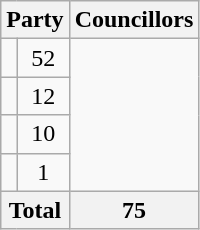<table class="wikitable">
<tr>
<th colspan=2>Party</th>
<th>Councillors</th>
</tr>
<tr>
<td></td>
<td align=center>52</td>
</tr>
<tr>
<td></td>
<td align=center>12</td>
</tr>
<tr>
<td></td>
<td align=center>10</td>
</tr>
<tr>
<td></td>
<td align=center>1</td>
</tr>
<tr>
<th colspan=2>Total</th>
<th align=center>75</th>
</tr>
</table>
